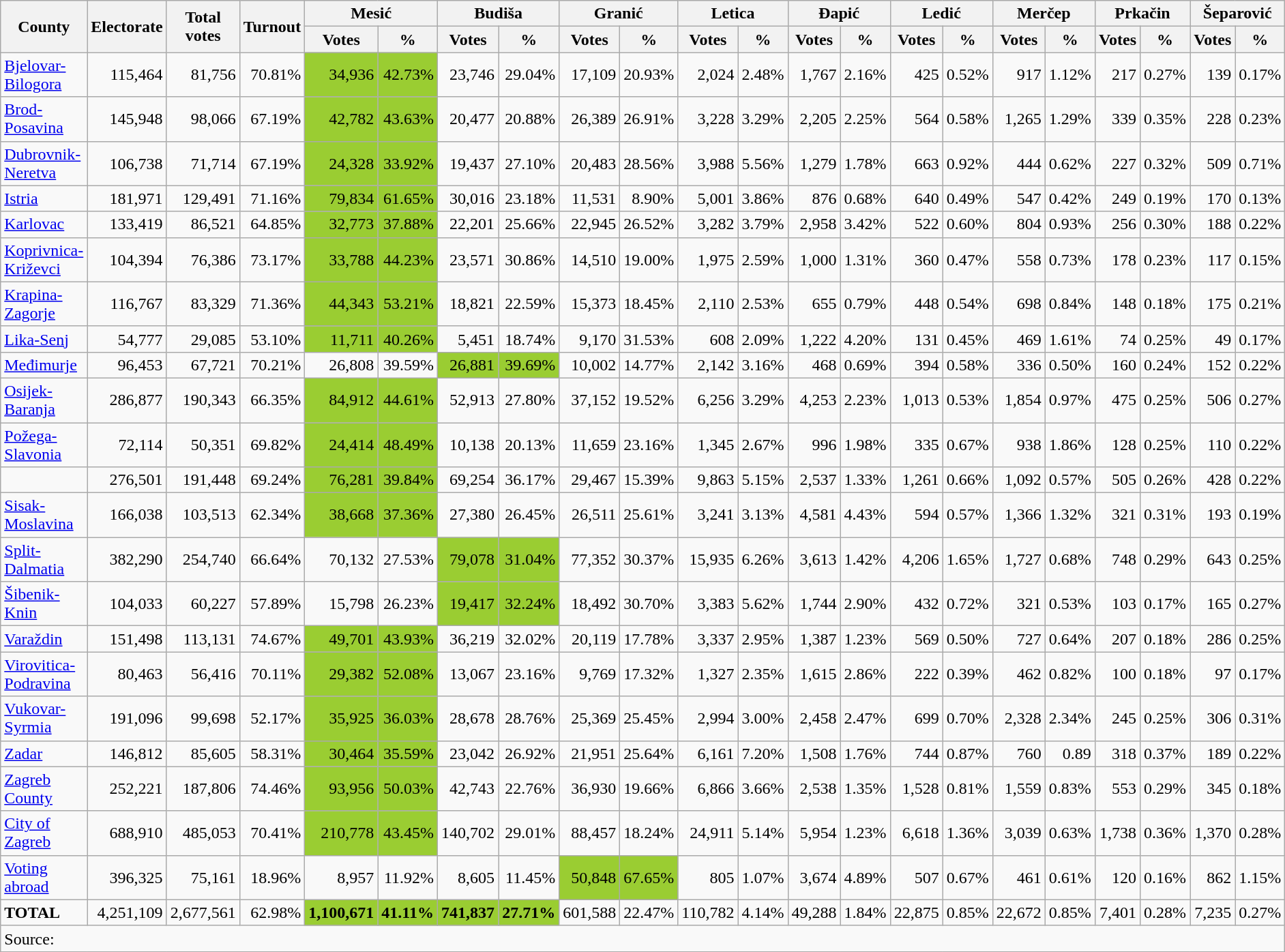<table class="wikitable sortable">
<tr>
<th rowspan=2>County</th>
<th rowspan=2>Electorate</th>
<th rowspan=2>Total<br>votes</th>
<th rowspan=2>Turnout</th>
<th colspan=2>Mesić</th>
<th colspan=2>Budiša</th>
<th colspan=2>Granić</th>
<th colspan=2>Letica</th>
<th colspan=2>Đapić</th>
<th colspan=2>Ledić</th>
<th colspan=2>Merčep</th>
<th colspan=2>Prkačin</th>
<th colspan=2>Šeparović</th>
</tr>
<tr>
<th>Votes</th>
<th>%</th>
<th>Votes</th>
<th>%</th>
<th>Votes</th>
<th>%</th>
<th>Votes</th>
<th>%</th>
<th>Votes</th>
<th>%</th>
<th>Votes</th>
<th>%</th>
<th>Votes</th>
<th>%</th>
<th>Votes</th>
<th>%</th>
<th>Votes</th>
<th>%</th>
</tr>
<tr align=right>
<td align=left><a href='#'>Bjelovar-Bilogora</a></td>
<td>115,464</td>
<td>81,756</td>
<td>70.81%</td>
<td style="background:#9ACD32">34,936</td>
<td style="background:#9ACD32">42.73%</td>
<td>23,746</td>
<td>29.04%</td>
<td>17,109</td>
<td>20.93%</td>
<td>2,024</td>
<td>2.48%</td>
<td>1,767</td>
<td>2.16%</td>
<td>425</td>
<td>0.52%</td>
<td>917</td>
<td>1.12%</td>
<td>217</td>
<td>0.27%</td>
<td>139</td>
<td>0.17%</td>
</tr>
<tr align=right>
<td align=left><a href='#'>Brod-Posavina</a></td>
<td>145,948</td>
<td>98,066</td>
<td>67.19%</td>
<td style="background:#9ACD32">42,782</td>
<td style="background:#9ACD32">43.63%</td>
<td>20,477</td>
<td>20.88%</td>
<td>26,389</td>
<td>26.91%</td>
<td>3,228</td>
<td>3.29%</td>
<td>2,205</td>
<td>2.25%</td>
<td>564</td>
<td>0.58%</td>
<td>1,265</td>
<td>1.29%</td>
<td>339</td>
<td>0.35%</td>
<td>228</td>
<td>0.23%</td>
</tr>
<tr align=right>
<td align=left><a href='#'>Dubrovnik-Neretva</a></td>
<td>106,738</td>
<td>71,714</td>
<td>67.19%</td>
<td style="background:#9ACD32">24,328</td>
<td style="background:#9ACD32">33.92%</td>
<td>19,437</td>
<td>27.10%</td>
<td>20,483</td>
<td>28.56%</td>
<td>3,988</td>
<td>5.56%</td>
<td>1,279</td>
<td>1.78%</td>
<td>663</td>
<td>0.92%</td>
<td>444</td>
<td>0.62%</td>
<td>227</td>
<td>0.32%</td>
<td>509</td>
<td>0.71%</td>
</tr>
<tr align=right>
<td align=left><a href='#'>Istria</a></td>
<td>181,971</td>
<td>129,491</td>
<td>71.16%</td>
<td style="background:#9ACD32">79,834</td>
<td style="background:#9ACD32">61.65%</td>
<td>30,016</td>
<td>23.18%</td>
<td>11,531</td>
<td>8.90%</td>
<td>5,001</td>
<td>3.86%</td>
<td>876</td>
<td>0.68%</td>
<td>640</td>
<td>0.49%</td>
<td>547</td>
<td>0.42%</td>
<td>249</td>
<td>0.19%</td>
<td>170</td>
<td>0.13%</td>
</tr>
<tr align=right>
<td align=left><a href='#'>Karlovac</a></td>
<td>133,419</td>
<td>86,521</td>
<td>64.85%</td>
<td style="background:#9ACD32">32,773</td>
<td style="background:#9ACD32">37.88%</td>
<td>22,201</td>
<td>25.66%</td>
<td>22,945</td>
<td>26.52%</td>
<td>3,282</td>
<td>3.79%</td>
<td>2,958</td>
<td>3.42%</td>
<td>522</td>
<td>0.60%</td>
<td>804</td>
<td>0.93%</td>
<td>256</td>
<td>0.30%</td>
<td>188</td>
<td>0.22%</td>
</tr>
<tr align=right>
<td align=left><a href='#'>Koprivnica-Križevci</a></td>
<td>104,394</td>
<td>76,386</td>
<td>73.17%</td>
<td style="background:#9ACD32">33,788</td>
<td style="background:#9ACD32">44.23%</td>
<td>23,571</td>
<td>30.86%</td>
<td>14,510</td>
<td>19.00%</td>
<td>1,975</td>
<td>2.59%</td>
<td>1,000</td>
<td>1.31%</td>
<td>360</td>
<td>0.47%</td>
<td>558</td>
<td>0.73%</td>
<td>178</td>
<td>0.23%</td>
<td>117</td>
<td>0.15%</td>
</tr>
<tr align=right>
<td align=left><a href='#'>Krapina-Zagorje</a></td>
<td>116,767</td>
<td>83,329</td>
<td>71.36%</td>
<td style="background:#9ACD32">44,343</td>
<td style="background:#9ACD32">53.21%</td>
<td>18,821</td>
<td>22.59%</td>
<td>15,373</td>
<td>18.45%</td>
<td>2,110</td>
<td>2.53%</td>
<td>655</td>
<td>0.79%</td>
<td>448</td>
<td>0.54%</td>
<td>698</td>
<td>0.84%</td>
<td>148</td>
<td>0.18%</td>
<td>175</td>
<td>0.21%</td>
</tr>
<tr align=right>
<td align=left><a href='#'>Lika-Senj</a></td>
<td>54,777</td>
<td>29,085</td>
<td>53.10%</td>
<td style="background:#9ACD32">11,711</td>
<td style="background:#9ACD32">40.26%</td>
<td>5,451</td>
<td>18.74%</td>
<td>9,170</td>
<td>31.53%</td>
<td>608</td>
<td>2.09%</td>
<td>1,222</td>
<td>4.20%</td>
<td>131</td>
<td>0.45%</td>
<td>469</td>
<td>1.61%</td>
<td>74</td>
<td>0.25%</td>
<td>49</td>
<td>0.17%</td>
</tr>
<tr align=right>
<td align=left><a href='#'>Međimurje</a></td>
<td>96,453</td>
<td>67,721</td>
<td>70.21%</td>
<td>26,808</td>
<td>39.59%</td>
<td style="background:#9ACD32">26,881</td>
<td style="background:#9ACD32">39.69%</td>
<td>10,002</td>
<td>14.77%</td>
<td>2,142</td>
<td>3.16%</td>
<td>468</td>
<td>0.69%</td>
<td>394</td>
<td>0.58%</td>
<td>336</td>
<td>0.50%</td>
<td>160</td>
<td>0.24%</td>
<td>152</td>
<td>0.22%</td>
</tr>
<tr align=right>
<td align=left><a href='#'>Osijek-Baranja</a></td>
<td>286,877</td>
<td>190,343</td>
<td>66.35%</td>
<td style="background:#9ACD32">84,912</td>
<td style="background:#9ACD32">44.61%</td>
<td>52,913</td>
<td>27.80%</td>
<td>37,152</td>
<td>19.52%</td>
<td>6,256</td>
<td>3.29%</td>
<td>4,253</td>
<td>2.23%</td>
<td>1,013</td>
<td>0.53%</td>
<td>1,854</td>
<td>0.97%</td>
<td>475</td>
<td>0.25%</td>
<td>506</td>
<td>0.27%</td>
</tr>
<tr align=right>
<td align=left><a href='#'>Požega-Slavonia</a></td>
<td>72,114</td>
<td>50,351</td>
<td>69.82%</td>
<td style="background:#9ACD32">24,414</td>
<td style="background:#9ACD32">48.49%</td>
<td>10,138</td>
<td>20.13%</td>
<td>11,659</td>
<td>23.16%</td>
<td>1,345</td>
<td>2.67%</td>
<td>996</td>
<td>1.98%</td>
<td>335</td>
<td>0.67%</td>
<td>938</td>
<td>1.86%</td>
<td>128</td>
<td>0.25%</td>
<td>110</td>
<td>0.22%</td>
</tr>
<tr align=right>
<td align=left></td>
<td>276,501</td>
<td>191,448</td>
<td>69.24%</td>
<td style="background:#9ACD32">76,281</td>
<td style="background:#9ACD32">39.84%</td>
<td>69,254</td>
<td>36.17%</td>
<td>29,467</td>
<td>15.39%</td>
<td>9,863</td>
<td>5.15%</td>
<td>2,537</td>
<td>1.33%</td>
<td>1,261</td>
<td>0.66%</td>
<td>1,092</td>
<td>0.57%</td>
<td>505</td>
<td>0.26%</td>
<td>428</td>
<td>0.22%</td>
</tr>
<tr align=right>
<td align=left><a href='#'>Sisak-Moslavina</a></td>
<td>166,038</td>
<td>103,513</td>
<td>62.34%</td>
<td style="background:#9ACD32">38,668</td>
<td style="background:#9ACD32">37.36%</td>
<td>27,380</td>
<td>26.45%</td>
<td>26,511</td>
<td>25.61%</td>
<td>3,241</td>
<td>3.13%</td>
<td>4,581</td>
<td>4.43%</td>
<td>594</td>
<td>0.57%</td>
<td>1,366</td>
<td>1.32%</td>
<td>321</td>
<td>0.31%</td>
<td>193</td>
<td>0.19%</td>
</tr>
<tr align=right>
<td align=left><a href='#'>Split-Dalmatia</a></td>
<td>382,290</td>
<td>254,740</td>
<td>66.64%</td>
<td>70,132</td>
<td>27.53%</td>
<td style="background:#9ACD32">79,078</td>
<td style="background:#9ACD32">31.04%</td>
<td>77,352</td>
<td>30.37%</td>
<td>15,935</td>
<td>6.26%</td>
<td>3,613</td>
<td>1.42%</td>
<td>4,206</td>
<td>1.65%</td>
<td>1,727</td>
<td>0.68%</td>
<td>748</td>
<td>0.29%</td>
<td>643</td>
<td>0.25%</td>
</tr>
<tr align=right>
<td align=left><a href='#'>Šibenik-Knin</a></td>
<td>104,033</td>
<td>60,227</td>
<td>57.89%</td>
<td>15,798</td>
<td>26.23%</td>
<td style="background:#9ACD32">19,417</td>
<td style="background:#9ACD32">32.24%</td>
<td>18,492</td>
<td>30.70%</td>
<td>3,383</td>
<td>5.62%</td>
<td>1,744</td>
<td>2.90%</td>
<td>432</td>
<td>0.72%</td>
<td>321</td>
<td>0.53%</td>
<td>103</td>
<td>0.17%</td>
<td>165</td>
<td>0.27%</td>
</tr>
<tr align=right>
<td align=left><a href='#'>Varaždin</a></td>
<td>151,498</td>
<td>113,131</td>
<td>74.67%</td>
<td style="background:#9ACD32">49,701</td>
<td style="background:#9ACD32">43.93%</td>
<td>36,219</td>
<td>32.02%</td>
<td>20,119</td>
<td>17.78%</td>
<td>3,337</td>
<td>2.95%</td>
<td>1,387</td>
<td>1.23%</td>
<td>569</td>
<td>0.50%</td>
<td>727</td>
<td>0.64%</td>
<td>207</td>
<td>0.18%</td>
<td>286</td>
<td>0.25%</td>
</tr>
<tr align=right>
<td align=left><a href='#'>Virovitica-Podravina</a></td>
<td>80,463</td>
<td>56,416</td>
<td>70.11%</td>
<td style="background:#9ACD32">29,382</td>
<td style="background:#9ACD32">52.08%</td>
<td>13,067</td>
<td>23.16%</td>
<td>9,769</td>
<td>17.32%</td>
<td>1,327</td>
<td>2.35%</td>
<td>1,615</td>
<td>2.86%</td>
<td>222</td>
<td>0.39%</td>
<td>462</td>
<td>0.82%</td>
<td>100</td>
<td>0.18%</td>
<td>97</td>
<td>0.17%</td>
</tr>
<tr align=right>
<td align=left><a href='#'>Vukovar-Syrmia</a></td>
<td>191,096</td>
<td>99,698</td>
<td>52.17%</td>
<td style="background:#9ACD32">35,925</td>
<td style="background:#9ACD32">36.03%</td>
<td>28,678</td>
<td>28.76%</td>
<td>25,369</td>
<td>25.45%</td>
<td>2,994</td>
<td>3.00%</td>
<td>2,458</td>
<td>2.47%</td>
<td>699</td>
<td>0.70%</td>
<td>2,328</td>
<td>2.34%</td>
<td>245</td>
<td>0.25%</td>
<td>306</td>
<td>0.31%</td>
</tr>
<tr align=right>
<td align=left><a href='#'>Zadar</a></td>
<td>146,812</td>
<td>85,605</td>
<td>58.31%</td>
<td style="background:#9ACD32">30,464</td>
<td style="background:#9ACD32">35.59%</td>
<td>23,042</td>
<td>26.92%</td>
<td>21,951</td>
<td>25.64%</td>
<td>6,161</td>
<td>7.20%</td>
<td>1,508</td>
<td>1.76%</td>
<td>744</td>
<td>0.87%</td>
<td>760</td>
<td>0.89</td>
<td>318</td>
<td>0.37%</td>
<td>189</td>
<td>0.22%</td>
</tr>
<tr align=right>
<td align=left><a href='#'>Zagreb County</a></td>
<td>252,221</td>
<td>187,806</td>
<td>74.46%</td>
<td style="background:#9ACD32">93,956</td>
<td style="background:#9ACD32">50.03%</td>
<td>42,743</td>
<td>22.76%</td>
<td>36,930</td>
<td>19.66%</td>
<td>6,866</td>
<td>3.66%</td>
<td>2,538</td>
<td>1.35%</td>
<td>1,528</td>
<td>0.81%</td>
<td>1,559</td>
<td>0.83%</td>
<td>553</td>
<td>0.29%</td>
<td>345</td>
<td>0.18%</td>
</tr>
<tr align=right>
<td align=left><a href='#'>City of Zagreb</a></td>
<td>688,910</td>
<td>485,053</td>
<td>70.41%</td>
<td style="background:#9ACD32">210,778</td>
<td style="background:#9ACD32">43.45%</td>
<td>140,702</td>
<td>29.01%</td>
<td>88,457</td>
<td>18.24%</td>
<td>24,911</td>
<td>5.14%</td>
<td>5,954</td>
<td>1.23%</td>
<td>6,618</td>
<td>1.36%</td>
<td>3,039</td>
<td>0.63%</td>
<td>1,738</td>
<td>0.36%</td>
<td>1,370</td>
<td>0.28%</td>
</tr>
<tr align=right>
<td align=left><a href='#'>Voting abroad</a></td>
<td>396,325</td>
<td>75,161</td>
<td>18.96%</td>
<td>8,957</td>
<td>11.92%</td>
<td>8,605</td>
<td>11.45%</td>
<td style="background:#9ACD32">50,848</td>
<td style="background:#9ACD32">67.65%</td>
<td>805</td>
<td>1.07%</td>
<td>3,674</td>
<td>4.89%</td>
<td>507</td>
<td>0.67%</td>
<td>461</td>
<td>0.61%</td>
<td>120</td>
<td>0.16%</td>
<td>862</td>
<td>1.15%</td>
</tr>
<tr align=right +>
<td align=left><strong>TOTAL</strong></td>
<td>4,251,109</td>
<td>2,677,561</td>
<td>62.98%</td>
<td style="background:#9ACD32"><strong>1,100,671</strong></td>
<td style="background:#9ACD32"><strong>41.11%</strong></td>
<td style="background:#9ACD32"><strong>741,837</strong></td>
<td style="background:#9ACD32"><strong>27.71%</strong></td>
<td>601,588</td>
<td>22.47%</td>
<td>110,782</td>
<td>4.14%</td>
<td>49,288</td>
<td>1.84%</td>
<td>22,875</td>
<td>0.85%</td>
<td>22,672</td>
<td>0.85%</td>
<td>7,401</td>
<td>0.28%</td>
<td>7,235</td>
<td>0.27%</td>
</tr>
<tr class="sortbottom">
<td colspan=22>Source: </td>
</tr>
<tr>
</tr>
</table>
